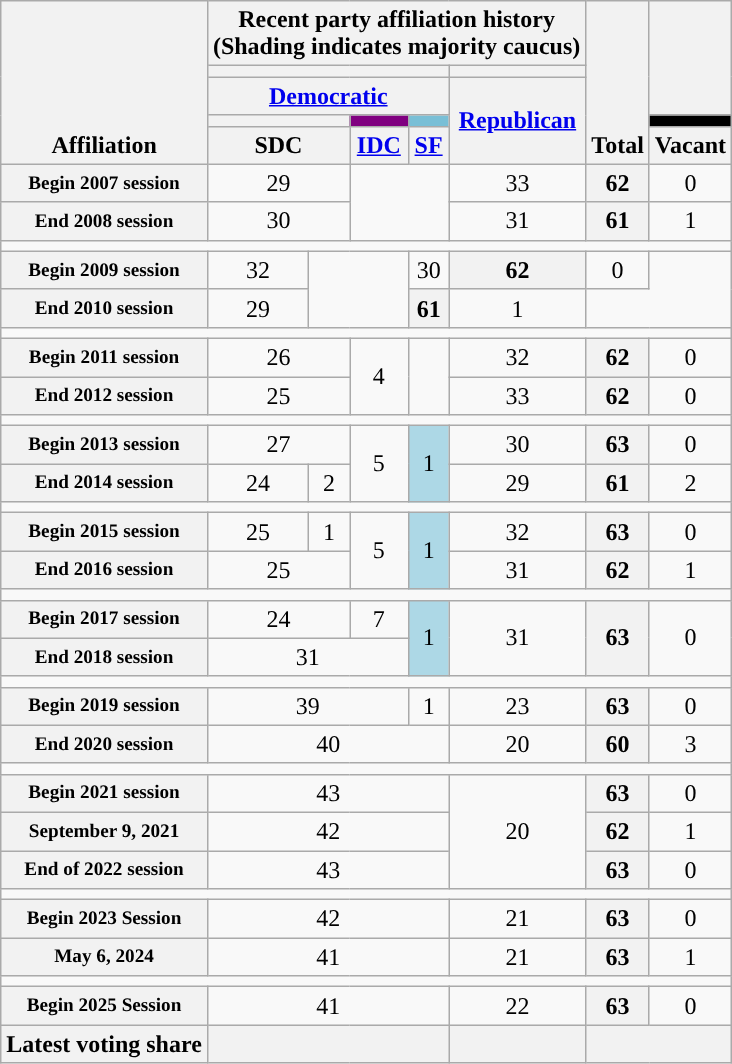<table class=wikitable style="text-align:center">
<tr style="vertical-align:bottom;">
<th rowspan=5>Affiliation</th>
<th colspan=5>Recent party affiliation history<div>(Shading indicates majority caucus)</div></th>
<th rowspan=5>Total</th>
<th rowspan=3></th>
</tr>
<tr style="height:5px">
<th colspan=4 style="background-color:"></th>
<th style="background-color:"></th>
</tr>
<tr>
<th colspan=4><a href='#'>Democratic</a></th>
<th rowspan=3><a href='#'>Republican</a></th>
</tr>
<tr style="height:5px">
<th colspan=2 style="background-color:"></th>
<th style="background:purple;"></th>
<th style="background:#79bfd6;"></th>
<th style="background:black;"></th>
</tr>
<tr>
<th colspan=2>SDC</th>
<th><a href='#'>IDC</a></th>
<th><a href='#'>SF</a></th>
<th>Vacant</th>
</tr>
<tr>
<th nowrap style="font-size:80%">Begin 2007 session</th>
<td colspan=2>29</td>
<td rowspan=2 colspan=2 ></td>
<td>33</td>
<th>62</th>
<td>0</td>
</tr>
<tr>
<th nowrap style="font-size:80%">End 2008 session</th>
<td colspan=2>30</td>
<td>31</td>
<th>61</th>
<td>1</td>
</tr>
<tr>
<td colspan=8></td>
</tr>
<tr>
<th nowrap style="font-size:80%">Begin 2009 session</th>
<td>32</td>
<td rowspan=2 colspan=2 ></td>
<td>30</td>
<th>62</th>
<td>0</td>
</tr>
<tr>
<th nowrap style="font-size:80%">End 2010 session</th>
<td>29</td>
<th>61</th>
<td>1</td>
</tr>
<tr>
<td colspan=8></td>
</tr>
<tr>
<th nowrap style="font-size:80%">Begin 2011 session</th>
<td colspan=2>26</td>
<td rowspan=2>4</td>
<td rowspan=2 ></td>
<td>32</td>
<th>62</th>
<td>0</td>
</tr>
<tr>
<th nowrap style="font-size:80%">End 2012 session</th>
<td colspan=2>25</td>
<td>33</td>
<th>62</th>
<td>0</td>
</tr>
<tr>
<td colspan=8></td>
</tr>
<tr>
<th nowrap style="font-size:80%">Begin 2013 session</th>
<td colspan=2>27</td>
<td rowspan=2 >5</td>
<td rowspan=2 style="background:lightblue">1</td>
<td>30</td>
<th>63</th>
<td>0</td>
</tr>
<tr>
<th nowrap style="font-size:80%">End 2014 session</th>
<td width=60>24</td>
<td width=20>2</td>
<td>29</td>
<th>61</th>
<td>2</td>
</tr>
<tr>
<td colspan=8></td>
</tr>
<tr>
<th nowrap style="font-size:80%">Begin 2015 session</th>
<td width=60>25</td>
<td width=20>1</td>
<td rowspan=2 >5</td>
<td rowspan="2" style="width:20px; background:lightblue;">1</td>
<td>32</td>
<th>63</th>
<td>0</td>
</tr>
<tr>
<th nowrap style="font-size:80%">End 2016 session</th>
<td colspan=2>25</td>
<td>31</td>
<th>62</th>
<td>1</td>
</tr>
<tr>
<td colspan=8></td>
</tr>
<tr>
<th nowrap style="font-size:80%">Begin 2017 session</th>
<td colspan=2>24</td>
<td>7</td>
<td rowspan=2 style="background:lightblue">1</td>
<td rowspan=2 >31</td>
<th rowspan=2>63</th>
<td rowspan=2>0</td>
</tr>
<tr>
<th nowrap style="font-size:80%">End 2018 session</th>
<td colspan=3>31</td>
</tr>
<tr>
<td colspan=8></td>
</tr>
<tr>
<th nowrap style="font-size:80%">Begin 2019 session</th>
<td colspan=3 >39</td>
<td>1</td>
<td>23</td>
<th>63</th>
<td>0</td>
</tr>
<tr>
<th style="font-size:80%" nowrap="">End 2020 session</th>
<td colspan=4 >40</td>
<td>20</td>
<th>60</th>
<td>3</td>
</tr>
<tr>
<td colspan=8></td>
</tr>
<tr>
<th nowrap style="font-size:80%">Begin 2021 session</th>
<td colspan=4 >43</td>
<td rowspan=3>20</td>
<th>63</th>
<td>0</td>
</tr>
<tr>
<th nowrap style="font-size:80%">September 9, 2021</th>
<td colspan=4 >42</td>
<th>62</th>
<td>1</td>
</tr>
<tr>
<th nowrap style="font-size:80%">End of 2022 session </th>
<td colspan=4 >43</td>
<th>63</th>
<td>0</td>
</tr>
<tr>
<td colspan=8></td>
</tr>
<tr>
<th nowrap style="font-size:80%">Begin 2023 Session</th>
<td colspan="4" >42</td>
<td>21</td>
<th>63</th>
<td>0</td>
</tr>
<tr>
<th nowrap style="font-size:80%">May 6, 2024</th>
<td colspan="4" >41</td>
<td>21</td>
<th>63</th>
<td>1</td>
</tr>
<tr>
<td colspan=8></td>
</tr>
<tr>
<th nowrap style="font-size:80%">Begin 2025 Session</th>
<td colspan="4" >41</td>
<td>22</td>
<th>63</th>
<td>0</td>
</tr>
<tr>
<th>Latest voting share</th>
<th colspan=4 ></th>
<th></th>
<th colspan=2></th>
</tr>
</table>
